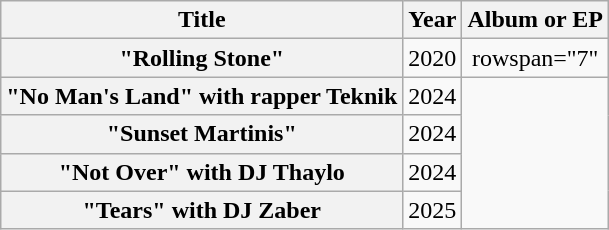<table class="wikitable plainrowheaders" style="text-align:center;">
<tr>
<th>Title</th>
<th>Year</th>
<th>Album or EP</th>
</tr>
<tr>
<th scope="row">"Rolling Stone"</th>
<td>2020</td>
<td>rowspan="7" </td>
</tr>
<tr>
<th scope="row">"No Man's Land" with rapper Teknik</th>
<td>2024</td>
</tr>
<tr>
<th scope="row">"Sunset Martinis"</th>
<td>2024</td>
</tr>
<tr>
<th scope="row">"Not Over" with DJ Thaylo</th>
<td>2024</td>
</tr>
<tr>
<th scope="row">"Tears" with DJ Zaber</th>
<td>2025</td>
</tr>
</table>
